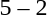<table style="text-align:center">
<tr>
<th width=200></th>
<th width=100></th>
<th width=200></th>
</tr>
<tr>
<td align=right><strong></strong></td>
<td>5 – 2</td>
<td align=left></td>
</tr>
</table>
